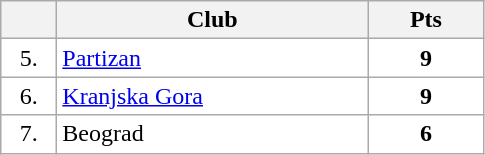<table class="wikitable">
<tr>
<th width="30"></th>
<th width="200">Club</th>
<th width="70">Pts</th>
</tr>
<tr bgcolor="#FFFFFF" align="center">
<td>5.</td>
<td align="left"><a href='#'>Partizan</a></td>
<td><strong>9</strong></td>
</tr>
<tr bgcolor="#FFFFFF" align="center">
<td>6.</td>
<td align="left"><a href='#'>Kranjska Gora</a></td>
<td><strong>9</strong></td>
</tr>
<tr bgcolor="#FFFFFF" align="center">
<td>7.</td>
<td align="left">Beograd</td>
<td><strong>6</strong></td>
</tr>
</table>
